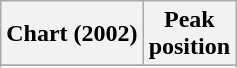<table class="wikitable sortable plainrowheaders" style="text-align:center">
<tr>
<th scope="col">Chart (2002)</th>
<th scope="col">Peak<br> position</th>
</tr>
<tr>
</tr>
<tr>
</tr>
</table>
